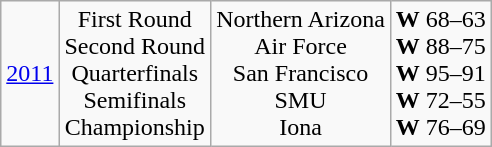<table class="wikitable">
<tr align="center">
<td><a href='#'>2011</a></td>
<td>First Round<br>Second Round<br>Quarterfinals<br>Semifinals<br>Championship</td>
<td>Northern Arizona<br>Air Force<br>San Francisco<br>SMU<br>Iona</td>
<td><strong>W</strong> 68–63<br><strong>W</strong> 88–75<br><strong>W</strong> 95–91<br><strong>W</strong> 72–55<br><strong>W</strong> 76–69</td>
</tr>
</table>
